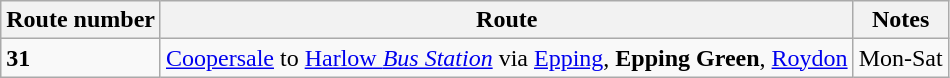<table class="wikitable">
<tr>
<th>Route number</th>
<th>Route</th>
<th>Notes</th>
</tr>
<tr>
<td><strong>31</strong> </td>
<td><a href='#'>Coopersale</a> to <a href='#'>Harlow <em>Bus Station</em></a> via <a href='#'>Epping</a>, <strong>Epping Green</strong>, <a href='#'>Roydon</a></td>
<td>Mon-Sat</td>
</tr>
</table>
